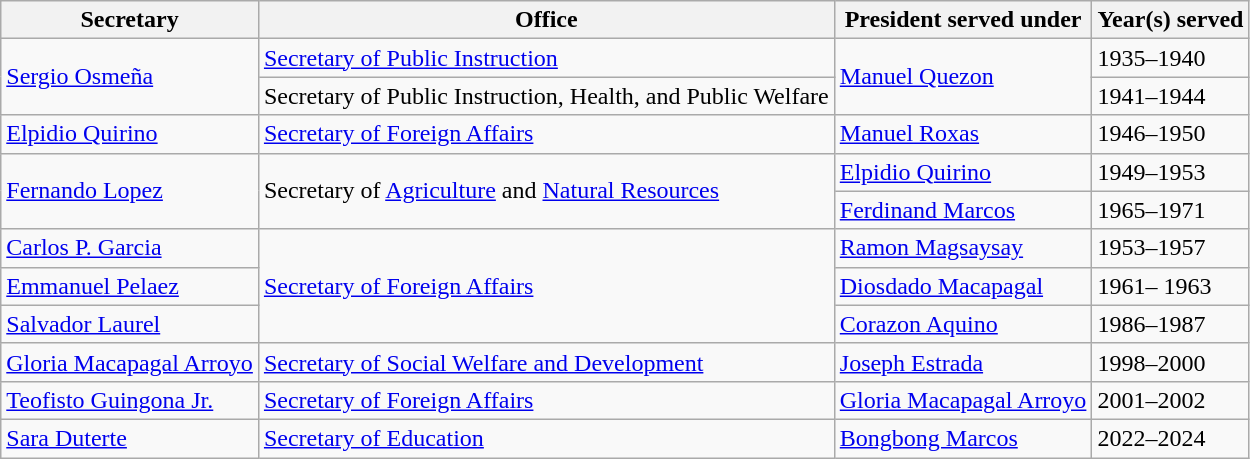<table class="wikitable sortable">
<tr>
<th>Secretary</th>
<th>Office</th>
<th>President served under</th>
<th>Year(s) served</th>
</tr>
<tr>
<td rowspan="2"><a href='#'>Sergio Osmeña</a></td>
<td><a href='#'>Secretary of Public Instruction</a></td>
<td rowspan="2"><a href='#'>Manuel Quezon</a></td>
<td>1935–1940</td>
</tr>
<tr>
<td>Secretary of Public Instruction, Health, and Public Welfare</td>
<td>1941–1944</td>
</tr>
<tr>
<td><a href='#'>Elpidio Quirino</a></td>
<td><a href='#'>Secretary of Foreign Affairs</a></td>
<td><a href='#'>Manuel Roxas</a></td>
<td>1946–1950</td>
</tr>
<tr>
<td rowspan="2"><a href='#'>Fernando Lopez</a></td>
<td rowspan="2">Secretary of <a href='#'>Agriculture</a> and <a href='#'>Natural Resources</a></td>
<td><a href='#'>Elpidio Quirino</a></td>
<td>1949–1953</td>
</tr>
<tr>
<td><a href='#'>Ferdinand Marcos</a></td>
<td>1965–1971</td>
</tr>
<tr>
<td><a href='#'>Carlos P. Garcia</a></td>
<td rowspan="3"><a href='#'>Secretary of Foreign Affairs</a></td>
<td><a href='#'>Ramon Magsaysay</a></td>
<td>1953–1957</td>
</tr>
<tr>
<td><a href='#'>Emmanuel Pelaez</a></td>
<td><a href='#'>Diosdado Macapagal</a></td>
<td>1961– 1963</td>
</tr>
<tr>
<td><a href='#'>Salvador Laurel</a></td>
<td><a href='#'>Corazon Aquino</a></td>
<td>1986–1987</td>
</tr>
<tr>
<td><a href='#'>Gloria Macapagal Arroyo</a></td>
<td><a href='#'>Secretary of Social Welfare and Development</a></td>
<td><a href='#'>Joseph Estrada</a></td>
<td>1998–2000</td>
</tr>
<tr>
<td><a href='#'>Teofisto Guingona Jr.</a></td>
<td><a href='#'>Secretary of Foreign Affairs</a></td>
<td><a href='#'>Gloria Macapagal Arroyo</a></td>
<td>2001–2002</td>
</tr>
<tr>
<td><a href='#'>Sara Duterte</a></td>
<td><a href='#'>Secretary of Education</a></td>
<td><a href='#'>Bongbong Marcos</a></td>
<td>2022–2024</td>
</tr>
</table>
